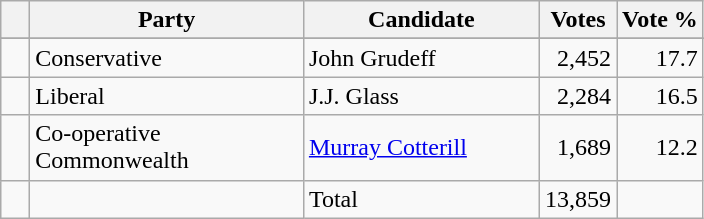<table class="wikitable">
<tr>
<th></th>
<th scope="col" width="175">Party</th>
<th scope="col" width="150">Candidate</th>
<th>Votes</th>
<th>Vote %</th>
</tr>
<tr>
</tr>
<tr>
<td>   </td>
<td>Conservative</td>
<td>John Grudeff</td>
<td align=right>2,452</td>
<td align=right>17.7</td>
</tr>
<tr>
<td>   </td>
<td>Liberal</td>
<td>J.J. Glass</td>
<td align=right>2,284</td>
<td align=right>16.5</td>
</tr>
<tr>
<td>   </td>
<td>Co-operative Commonwealth</td>
<td><a href='#'>Murray Cotterill</a></td>
<td align=right>1,689</td>
<td align=right>12.2</td>
</tr>
<tr>
<td></td>
<td></td>
<td>Total</td>
<td align=right>13,859</td>
<td></td>
</tr>
</table>
